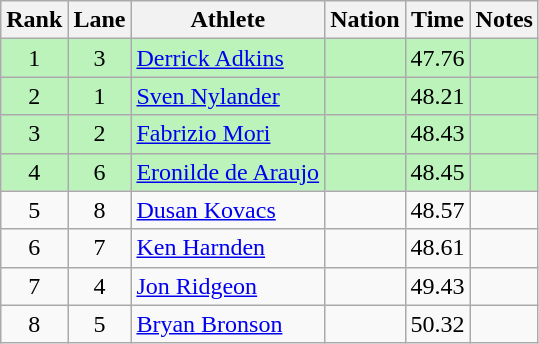<table class="wikitable sortable" style="text-align:center">
<tr>
<th>Rank</th>
<th>Lane</th>
<th>Athlete</th>
<th>Nation</th>
<th>Time</th>
<th>Notes</th>
</tr>
<tr style="background:#bbf3bb;">
<td>1</td>
<td>3</td>
<td align=left><a href='#'>Derrick Adkins</a></td>
<td align=left></td>
<td>47.76</td>
<td></td>
</tr>
<tr style="background:#bbf3bb;">
<td>2</td>
<td>1</td>
<td align=left><a href='#'>Sven Nylander</a></td>
<td align=left></td>
<td>48.21</td>
<td></td>
</tr>
<tr style="background:#bbf3bb;">
<td>3</td>
<td>2</td>
<td align=left><a href='#'>Fabrizio Mori</a></td>
<td align=left></td>
<td>48.43</td>
<td></td>
</tr>
<tr style="background:#bbf3bb;">
<td>4</td>
<td>6</td>
<td align=left><a href='#'>Eronilde de Araujo</a></td>
<td align=left></td>
<td>48.45</td>
<td></td>
</tr>
<tr>
<td>5</td>
<td>8</td>
<td align=left><a href='#'>Dusan Kovacs</a></td>
<td align=left></td>
<td>48.57</td>
<td></td>
</tr>
<tr>
<td>6</td>
<td>7</td>
<td align=left><a href='#'>Ken Harnden</a></td>
<td align=left></td>
<td>48.61</td>
<td></td>
</tr>
<tr>
<td>7</td>
<td>4</td>
<td align=left><a href='#'>Jon Ridgeon</a></td>
<td align=left></td>
<td>49.43</td>
<td></td>
</tr>
<tr>
<td>8</td>
<td>5</td>
<td align=left><a href='#'>Bryan Bronson</a></td>
<td align=left></td>
<td>50.32</td>
<td></td>
</tr>
</table>
